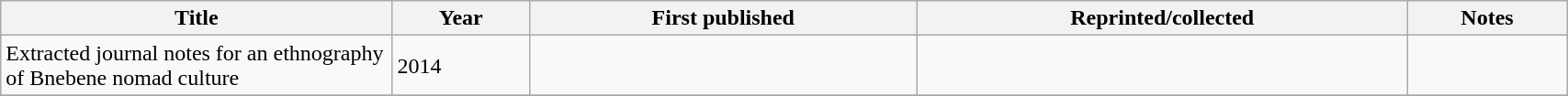<table class='wikitable sortable' width='90%'>
<tr>
<th width=25%>Title</th>
<th>Year</th>
<th>First published</th>
<th>Reprinted/collected</th>
<th>Notes</th>
</tr>
<tr>
<td>Extracted journal notes for an ethnography of Bnebene nomad culture</td>
<td>2014</td>
<td></td>
<td></td>
<td></td>
</tr>
<tr>
</tr>
</table>
